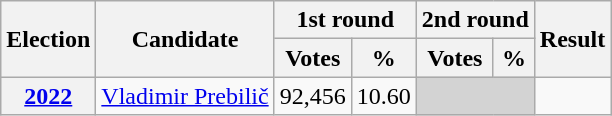<table class=wikitable style=text-align:right>
<tr>
<th rowspan=2>Election</th>
<th rowspan=2>Candidate</th>
<th colspan=2>1st round</th>
<th colspan=2>2nd round</th>
<th rowspan=2>Result</th>
</tr>
<tr>
<th>Votes</th>
<th>%</th>
<th>Votes</th>
<th>%</th>
</tr>
<tr>
<th><a href='#'>2022</a></th>
<td align=left><a href='#'>Vladimir Prebilič</a></td>
<td>92,456</td>
<td>10.60</td>
<td bgcolor=lightgrey colspan=2></td>
<td></td>
</tr>
</table>
